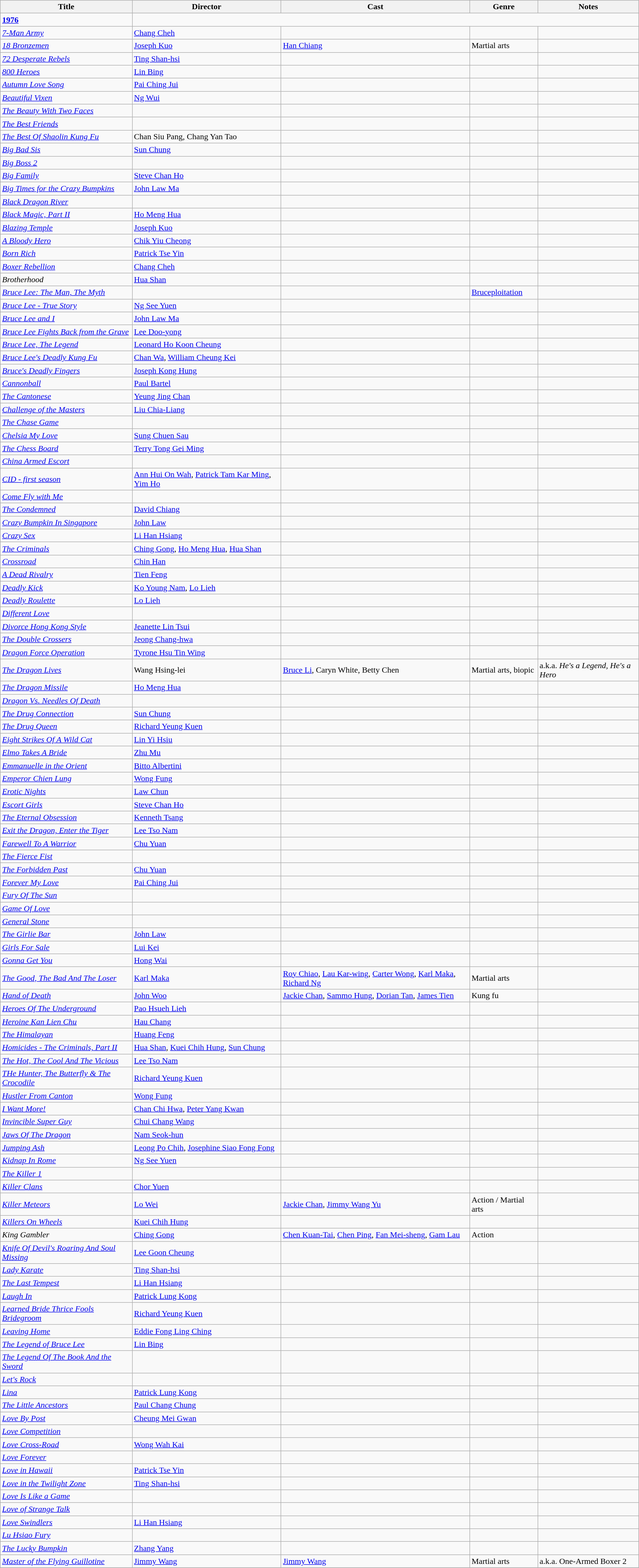<table class="wikitable">
<tr>
<th>Title</th>
<th>Director</th>
<th>Cast</th>
<th>Genre</th>
<th>Notes</th>
</tr>
<tr>
<td><strong><a href='#'>1976</a></strong></td>
</tr>
<tr>
<td><em><a href='#'>7-Man Army</a></em></td>
<td><a href='#'>Chang Cheh</a></td>
<td></td>
<td></td>
<td></td>
</tr>
<tr>
<td><em><a href='#'>18 Bronzemen</a></em></td>
<td><a href='#'>Joseph Kuo</a></td>
<td><a href='#'>Han Chiang</a></td>
<td>Martial arts</td>
<td></td>
</tr>
<tr>
<td><em><a href='#'>72 Desperate Rebels</a></em></td>
<td><a href='#'>Ting Shan-hsi</a></td>
<td></td>
<td></td>
<td></td>
</tr>
<tr>
<td><em><a href='#'>800 Heroes</a></em></td>
<td><a href='#'>Lin Bing</a></td>
<td></td>
<td></td>
<td></td>
</tr>
<tr>
<td><em><a href='#'>Autumn Love Song</a></em></td>
<td><a href='#'>Pai Ching Jui</a></td>
<td></td>
<td></td>
<td></td>
</tr>
<tr>
<td><em><a href='#'>Beautiful Vixen</a></em></td>
<td><a href='#'>Ng Wui</a></td>
<td></td>
<td></td>
<td></td>
</tr>
<tr>
<td><em><a href='#'>The Beauty With Two Faces</a></em></td>
<td></td>
<td></td>
<td></td>
<td></td>
</tr>
<tr>
<td><em><a href='#'>The Best Friends</a></em></td>
<td></td>
<td></td>
<td></td>
<td></td>
</tr>
<tr>
<td><em><a href='#'>The Best Of Shaolin Kung Fu</a></em></td>
<td>Chan Siu Pang, Chang Yan Tao</td>
<td></td>
<td></td>
<td></td>
</tr>
<tr>
<td><em><a href='#'>Big Bad Sis</a></em></td>
<td><a href='#'>Sun Chung</a></td>
<td></td>
<td></td>
<td></td>
</tr>
<tr>
<td><em><a href='#'>Big Boss 2</a></em></td>
<td></td>
<td></td>
<td></td>
<td></td>
</tr>
<tr>
<td><em><a href='#'>Big Family</a></em></td>
<td><a href='#'>Steve Chan Ho</a></td>
<td></td>
<td></td>
<td></td>
</tr>
<tr>
<td><em><a href='#'>Big Times for the Crazy Bumpkins</a></em></td>
<td><a href='#'>John Law Ma</a></td>
<td></td>
<td></td>
<td></td>
</tr>
<tr>
<td><em><a href='#'>Black Dragon River</a></em></td>
<td></td>
<td></td>
<td></td>
<td></td>
</tr>
<tr>
<td><em><a href='#'>Black Magic, Part II</a></em></td>
<td><a href='#'>Ho Meng Hua</a></td>
<td></td>
<td></td>
<td></td>
</tr>
<tr>
<td><em><a href='#'>Blazing Temple</a></em></td>
<td><a href='#'>Joseph Kuo</a></td>
<td></td>
<td></td>
<td></td>
</tr>
<tr>
<td><em><a href='#'>A Bloody Hero</a></em></td>
<td><a href='#'>Chik Yiu Cheong</a></td>
<td></td>
<td></td>
<td></td>
</tr>
<tr>
<td><em><a href='#'>Born Rich</a></em></td>
<td><a href='#'>Patrick Tse Yin</a></td>
<td></td>
<td></td>
<td></td>
</tr>
<tr>
<td><em><a href='#'>Boxer Rebellion</a></em></td>
<td><a href='#'>Chang Cheh</a></td>
<td></td>
<td></td>
<td></td>
</tr>
<tr>
<td><em>Brotherhood</em></td>
<td><a href='#'>Hua Shan</a></td>
<td></td>
<td></td>
<td></td>
</tr>
<tr>
<td><em><a href='#'>Bruce Lee: The Man, The Myth</a></em></td>
<td></td>
<td></td>
<td><a href='#'>Bruceploitation</a></td>
<td></td>
</tr>
<tr>
<td><em><a href='#'>Bruce Lee - True Story</a></em></td>
<td><a href='#'>Ng See Yuen</a></td>
<td></td>
<td></td>
<td></td>
</tr>
<tr>
<td><em><a href='#'>Bruce Lee and I</a></em></td>
<td><a href='#'>John Law Ma</a></td>
<td></td>
<td></td>
<td></td>
</tr>
<tr>
<td><em><a href='#'>Bruce Lee Fights Back from the Grave</a></em></td>
<td><a href='#'>Lee Doo-yong</a></td>
<td></td>
<td></td>
<td></td>
</tr>
<tr>
<td><em><a href='#'>Bruce Lee, The Legend</a></em></td>
<td><a href='#'>Leonard Ho Koon Cheung</a></td>
<td></td>
<td></td>
<td></td>
</tr>
<tr>
<td><em><a href='#'>Bruce Lee's Deadly Kung Fu</a></em></td>
<td><a href='#'>Chan Wa</a>, <a href='#'>William Cheung Kei</a></td>
<td></td>
<td></td>
<td></td>
</tr>
<tr>
<td><em><a href='#'>Bruce's Deadly Fingers</a></em></td>
<td><a href='#'>Joseph Kong Hung</a></td>
<td></td>
<td></td>
<td></td>
</tr>
<tr>
<td><em><a href='#'>Cannonball</a></em></td>
<td><a href='#'>Paul Bartel</a></td>
<td></td>
<td></td>
<td></td>
</tr>
<tr>
<td><em><a href='#'>The Cantonese</a></em></td>
<td><a href='#'>Yeung Jing Chan</a></td>
<td></td>
<td></td>
<td></td>
</tr>
<tr>
<td><em><a href='#'>Challenge of the Masters</a></em></td>
<td><a href='#'>Liu Chia-Liang</a></td>
<td></td>
<td></td>
<td></td>
</tr>
<tr>
<td><em><a href='#'>The Chase Game</a></em></td>
<td></td>
<td></td>
<td></td>
<td></td>
</tr>
<tr>
<td><em><a href='#'>Chelsia My Love</a></em></td>
<td><a href='#'>Sung Chuen Sau</a></td>
<td></td>
<td></td>
<td></td>
</tr>
<tr>
<td><em><a href='#'>The Chess Board</a></em></td>
<td><a href='#'>Terry Tong Gei Ming</a></td>
<td></td>
<td></td>
<td></td>
</tr>
<tr>
<td><em><a href='#'>China Armed Escort</a></em></td>
<td></td>
<td></td>
<td></td>
<td></td>
</tr>
<tr>
<td><em><a href='#'>CID - first season</a></em></td>
<td><a href='#'>Ann Hui On Wah</a>, <a href='#'>Patrick Tam Kar Ming</a>, <a href='#'>Yim Ho</a></td>
<td></td>
<td></td>
<td></td>
</tr>
<tr>
<td><em><a href='#'>Come Fly with Me</a></em></td>
<td></td>
<td></td>
<td></td>
<td></td>
</tr>
<tr>
<td><em><a href='#'>The Condemned</a></em></td>
<td><a href='#'>David Chiang</a></td>
<td></td>
<td></td>
<td></td>
</tr>
<tr>
<td><em><a href='#'>Crazy Bumpkin In Singapore</a></em></td>
<td><a href='#'>John Law</a></td>
<td></td>
<td></td>
<td></td>
</tr>
<tr>
<td><em><a href='#'>Crazy Sex</a></em></td>
<td><a href='#'>Li Han Hsiang</a></td>
<td></td>
<td></td>
<td></td>
</tr>
<tr>
<td><em><a href='#'>The Criminals</a></em></td>
<td><a href='#'>Ching Gong</a>, <a href='#'>Ho Meng Hua</a>, <a href='#'>Hua Shan</a></td>
<td></td>
<td></td>
<td></td>
</tr>
<tr>
<td><em><a href='#'>Crossroad</a></em></td>
<td><a href='#'>Chin Han</a></td>
<td></td>
<td></td>
<td></td>
</tr>
<tr>
<td><em><a href='#'>A Dead Rivalry</a></em></td>
<td><a href='#'>Tien Feng</a></td>
<td></td>
<td></td>
<td></td>
</tr>
<tr>
<td><em><a href='#'>Deadly Kick</a></em></td>
<td><a href='#'>Ko Young Nam</a>, <a href='#'>Lo Lieh</a></td>
<td></td>
<td></td>
<td></td>
</tr>
<tr>
<td><em><a href='#'>Deadly Roulette</a></em></td>
<td><a href='#'>Lo Lieh</a></td>
<td></td>
<td></td>
<td></td>
</tr>
<tr>
<td><em><a href='#'>Different Love</a></em></td>
<td></td>
<td></td>
<td></td>
<td></td>
</tr>
<tr>
<td><em><a href='#'>Divorce Hong Kong Style</a></em></td>
<td><a href='#'>Jeanette Lin Tsui</a></td>
<td></td>
<td></td>
<td></td>
</tr>
<tr>
<td><em><a href='#'>The Double Crossers</a></em></td>
<td><a href='#'>Jeong Chang-hwa</a></td>
<td></td>
<td></td>
<td></td>
</tr>
<tr>
<td><em><a href='#'>Dragon Force Operation</a></em></td>
<td><a href='#'>Tyrone Hsu Tin Wing</a></td>
<td></td>
<td></td>
<td></td>
</tr>
<tr>
<td><em><a href='#'>The Dragon Lives</a></em></td>
<td>Wang Hsing-lei</td>
<td><a href='#'>Bruce Li</a>, Caryn White, Betty Chen</td>
<td>Martial arts, biopic</td>
<td>a.k.a. <em>He's a Legend, He's a Hero</em></td>
</tr>
<tr>
<td><em><a href='#'>The Dragon Missile</a></em></td>
<td><a href='#'>Ho Meng Hua</a></td>
<td></td>
<td></td>
<td></td>
</tr>
<tr>
<td><em><a href='#'>Dragon Vs. Needles Of Death</a></em></td>
<td></td>
<td></td>
<td></td>
<td></td>
</tr>
<tr>
<td><em><a href='#'>The Drug Connection</a></em></td>
<td><a href='#'>Sun Chung</a></td>
<td></td>
<td></td>
<td></td>
</tr>
<tr>
<td><em><a href='#'>The Drug Queen</a></em></td>
<td><a href='#'>Richard Yeung Kuen</a></td>
<td></td>
<td></td>
<td></td>
</tr>
<tr>
<td><em><a href='#'>Eight Strikes Of A Wild Cat</a></em></td>
<td><a href='#'>Lin Yi Hsiu</a></td>
<td></td>
<td></td>
<td></td>
</tr>
<tr>
<td><em><a href='#'>Elmo Takes A Bride</a></em></td>
<td><a href='#'>Zhu Mu</a></td>
<td></td>
<td></td>
<td></td>
</tr>
<tr>
<td><em><a href='#'>Emmanuelle in the Orient</a></em></td>
<td><a href='#'>Bitto Albertini</a></td>
<td></td>
<td></td>
<td></td>
</tr>
<tr>
<td><em><a href='#'>Emperor Chien Lung</a></em></td>
<td><a href='#'>Wong Fung</a></td>
<td></td>
<td></td>
<td></td>
</tr>
<tr>
<td><em><a href='#'>Erotic Nights</a></em></td>
<td><a href='#'>Law Chun</a></td>
<td></td>
<td></td>
<td></td>
</tr>
<tr>
<td><em><a href='#'>Escort Girls</a></em></td>
<td><a href='#'>Steve Chan Ho</a></td>
<td></td>
<td></td>
<td></td>
</tr>
<tr>
<td><em><a href='#'>The Eternal Obsession</a></em></td>
<td><a href='#'>Kenneth Tsang</a></td>
<td></td>
<td></td>
<td></td>
</tr>
<tr>
<td><em><a href='#'>Exit the Dragon, Enter the Tiger</a></em></td>
<td><a href='#'>Lee Tso Nam</a></td>
<td></td>
<td></td>
<td></td>
</tr>
<tr>
<td><em><a href='#'>Farewell To A Warrior</a></em></td>
<td><a href='#'>Chu Yuan</a></td>
<td></td>
<td></td>
<td></td>
</tr>
<tr>
<td><em><a href='#'>The Fierce Fist</a></em></td>
<td></td>
<td></td>
<td></td>
<td></td>
</tr>
<tr>
<td><em><a href='#'>The Forbidden Past</a></em></td>
<td><a href='#'>Chu Yuan</a></td>
<td></td>
<td></td>
<td></td>
</tr>
<tr>
<td><em><a href='#'>Forever My Love</a></em></td>
<td><a href='#'>Pai Ching Jui</a></td>
<td></td>
<td></td>
<td></td>
</tr>
<tr>
<td><em><a href='#'>Fury Of The Sun</a></em></td>
<td></td>
<td></td>
<td></td>
<td></td>
</tr>
<tr>
<td><em><a href='#'>Game Of Love</a></em></td>
<td></td>
<td></td>
<td></td>
<td></td>
</tr>
<tr>
<td><em><a href='#'>General Stone</a></em></td>
<td></td>
<td></td>
<td></td>
<td></td>
</tr>
<tr>
<td><em><a href='#'>The Girlie Bar</a></em></td>
<td><a href='#'>John Law</a></td>
<td></td>
<td></td>
<td></td>
</tr>
<tr>
<td><em><a href='#'>Girls For Sale</a></em></td>
<td><a href='#'>Lui Kei</a></td>
<td></td>
<td></td>
<td></td>
</tr>
<tr>
<td><em><a href='#'>Gonna Get You</a></em></td>
<td><a href='#'>Hong Wai</a></td>
<td></td>
<td></td>
<td></td>
</tr>
<tr>
<td><em><a href='#'>The Good, The Bad And The Loser</a></em></td>
<td><a href='#'>Karl Maka</a></td>
<td><a href='#'>Roy Chiao</a>, <a href='#'>Lau Kar-wing</a>, <a href='#'>Carter Wong</a>, <a href='#'>Karl Maka</a>, <a href='#'>Richard Ng</a></td>
<td>Martial arts</td>
<td></td>
</tr>
<tr>
<td><em><a href='#'>Hand of Death</a></em></td>
<td><a href='#'>John Woo</a></td>
<td><a href='#'>Jackie Chan</a>, <a href='#'>Sammo Hung</a>, <a href='#'>Dorian Tan</a>, <a href='#'>James Tien</a></td>
<td>Kung fu</td>
<td></td>
</tr>
<tr>
<td><em><a href='#'>Heroes Of The Underground</a></em></td>
<td><a href='#'>Pao Hsueh Lieh</a></td>
<td></td>
<td></td>
<td></td>
</tr>
<tr>
<td><em><a href='#'>Heroine Kan Lien Chu</a></em></td>
<td><a href='#'>Hau Chang</a></td>
<td></td>
<td></td>
<td></td>
</tr>
<tr>
<td><em><a href='#'>The Himalayan</a></em></td>
<td><a href='#'>Huang Feng</a></td>
<td></td>
<td></td>
<td></td>
</tr>
<tr>
<td><em><a href='#'>Homicides - The Criminals, Part II</a></em></td>
<td><a href='#'>Hua Shan</a>, <a href='#'>Kuei Chih Hung</a>, <a href='#'>Sun Chung</a></td>
<td></td>
<td></td>
<td></td>
</tr>
<tr>
<td><em><a href='#'>The Hot, The Cool And The Vicious</a></em></td>
<td><a href='#'>Lee Tso Nam</a></td>
<td></td>
<td></td>
<td></td>
</tr>
<tr>
<td><em><a href='#'>THe Hunter, The Butterfly & The Crocodile</a></em></td>
<td><a href='#'>Richard Yeung Kuen</a></td>
<td></td>
<td></td>
<td></td>
</tr>
<tr>
<td><em><a href='#'>Hustler From Canton</a></em></td>
<td><a href='#'>Wong Fung</a></td>
<td></td>
<td></td>
<td></td>
</tr>
<tr>
<td><em><a href='#'>I Want More!</a></em></td>
<td><a href='#'>Chan Chi Hwa</a>, <a href='#'>Peter Yang Kwan</a></td>
<td></td>
<td></td>
<td></td>
</tr>
<tr>
<td><em><a href='#'>Invincible Super Guy</a></em></td>
<td><a href='#'>Chui Chang Wang</a></td>
<td></td>
<td></td>
<td></td>
</tr>
<tr>
<td><em><a href='#'>Jaws Of The Dragon</a></em></td>
<td><a href='#'>Nam Seok-hun</a></td>
<td></td>
<td></td>
<td></td>
</tr>
<tr>
<td><em><a href='#'>Jumping Ash</a></em></td>
<td><a href='#'>Leong Po Chih</a>, <a href='#'>Josephine Siao Fong Fong</a></td>
<td></td>
<td></td>
<td></td>
</tr>
<tr>
<td><em><a href='#'>Kidnap In Rome</a></em></td>
<td><a href='#'>Ng See Yuen</a></td>
<td></td>
<td></td>
<td></td>
</tr>
<tr>
<td><em><a href='#'>The Killer 1</a></em></td>
<td></td>
<td></td>
<td></td>
<td></td>
</tr>
<tr>
<td><em><a href='#'>Killer Clans</a></em></td>
<td><a href='#'>Chor Yuen</a></td>
<td></td>
<td></td>
<td></td>
</tr>
<tr>
<td><em><a href='#'>Killer Meteors</a></em></td>
<td><a href='#'>Lo Wei</a></td>
<td><a href='#'>Jackie Chan</a>, <a href='#'>Jimmy Wang Yu</a></td>
<td>Action / Martial arts</td>
<td></td>
</tr>
<tr>
<td><em><a href='#'>Killers On Wheels</a></em></td>
<td><a href='#'>Kuei Chih Hung</a></td>
<td></td>
<td></td>
<td></td>
</tr>
<tr>
<td><em>King Gambler</em></td>
<td><a href='#'>Ching Gong</a></td>
<td><a href='#'>Chen Kuan-Tai</a>, <a href='#'>Chen Ping</a>, <a href='#'>Fan Mei-sheng</a>, <a href='#'>Gam Lau</a></td>
<td>Action</td>
<td></td>
</tr>
<tr>
<td><em><a href='#'>Knife Of Devil's Roaring And Soul Missing</a></em></td>
<td><a href='#'>Lee Goon Cheung</a></td>
<td></td>
<td></td>
<td></td>
</tr>
<tr>
<td><em><a href='#'>Lady Karate</a></em></td>
<td><a href='#'>Ting Shan-hsi</a></td>
<td></td>
<td></td>
<td></td>
</tr>
<tr>
<td><em><a href='#'>The Last Tempest</a></em></td>
<td><a href='#'>Li Han Hsiang</a></td>
<td></td>
<td></td>
<td></td>
</tr>
<tr>
<td><em><a href='#'>Laugh In</a></em></td>
<td><a href='#'>Patrick Lung Kong</a></td>
<td></td>
<td></td>
<td></td>
</tr>
<tr>
<td><em><a href='#'>Learned Bride Thrice Fools Bridegroom</a></em></td>
<td><a href='#'>Richard Yeung Kuen</a></td>
<td></td>
<td></td>
<td></td>
</tr>
<tr>
<td><em><a href='#'>Leaving Home</a></em></td>
<td><a href='#'>Eddie Fong Ling Ching</a></td>
<td></td>
<td></td>
<td></td>
</tr>
<tr>
<td><em><a href='#'>The Legend of Bruce Lee</a></em></td>
<td><a href='#'>Lin Bing</a></td>
<td></td>
<td></td>
<td></td>
</tr>
<tr>
<td><em><a href='#'>The Legend Of The Book And the Sword</a></em></td>
<td></td>
<td></td>
<td></td>
<td></td>
</tr>
<tr>
<td><em><a href='#'>Let's Rock</a></em></td>
<td></td>
<td></td>
<td></td>
<td></td>
</tr>
<tr>
<td><em><a href='#'>Lina</a></em></td>
<td><a href='#'>Patrick Lung Kong</a></td>
<td></td>
<td></td>
<td></td>
</tr>
<tr>
<td><em><a href='#'>The Little Ancestors</a></em></td>
<td><a href='#'>Paul Chang Chung</a></td>
<td></td>
<td></td>
<td></td>
</tr>
<tr>
<td><em><a href='#'>Love By Post</a></em></td>
<td><a href='#'>Cheung Mei Gwan</a></td>
<td></td>
<td></td>
<td></td>
</tr>
<tr>
<td><em><a href='#'>Love Competition</a></em></td>
<td></td>
<td></td>
<td></td>
<td></td>
</tr>
<tr>
<td><em><a href='#'>Love Cross-Road</a></em></td>
<td><a href='#'>Wong Wah Kai</a></td>
<td></td>
<td></td>
<td></td>
</tr>
<tr>
<td><em><a href='#'>Love Forever</a></em></td>
<td></td>
<td></td>
<td></td>
<td></td>
</tr>
<tr>
<td><em><a href='#'>Love in Hawaii</a></em></td>
<td><a href='#'>Patrick Tse Yin</a></td>
<td></td>
<td></td>
<td></td>
</tr>
<tr>
<td><em><a href='#'>Love in the Twilight Zone</a></em></td>
<td><a href='#'>Ting Shan-hsi</a></td>
<td></td>
<td></td>
<td></td>
</tr>
<tr>
<td><em><a href='#'>Love Is Like a Game</a></em></td>
<td></td>
<td></td>
<td></td>
<td></td>
</tr>
<tr>
<td><em><a href='#'>Love of Strange Talk</a></em></td>
<td></td>
<td></td>
<td></td>
<td></td>
</tr>
<tr>
<td><em><a href='#'>Love Swindlers</a></em></td>
<td><a href='#'>Li Han Hsiang</a></td>
<td></td>
<td></td>
<td></td>
</tr>
<tr>
<td><em><a href='#'>Lu Hsiao Fury</a></em></td>
<td></td>
<td></td>
<td></td>
<td></td>
</tr>
<tr>
<td><em><a href='#'>The Lucky Bumpkin</a></em></td>
<td><a href='#'>Zhang Yang</a></td>
<td></td>
<td></td>
<td></td>
</tr>
<tr>
<td><em><a href='#'>Master of the Flying Guillotine</a></em></td>
<td><a href='#'>Jimmy Wang</a></td>
<td><a href='#'>Jimmy Wang</a></td>
<td>Martial arts</td>
<td>a.k.a. One-Armed Boxer 2</td>
</tr>
<tr>
</tr>
</table>
